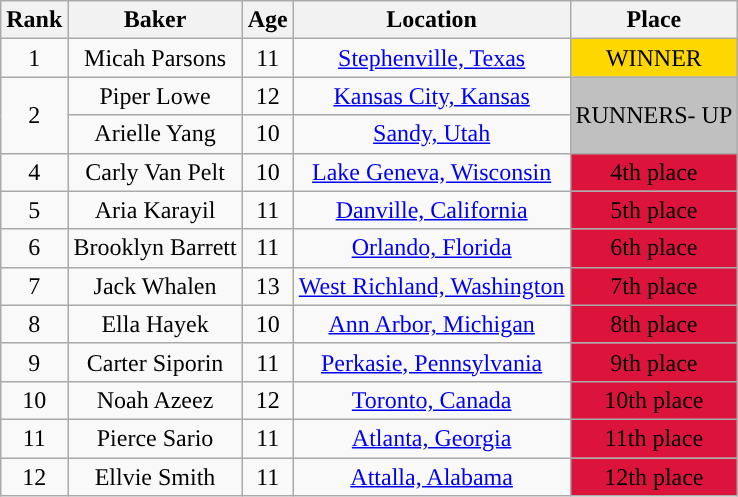<table class="wikitable" style="text-align:center;">
<tr>
<th>Rank</th>
<th>Baker</th>
<th>Age</th>
<th>Location</th>
<th>Place</th>
</tr>
<tr>
<td>1</td>
<td>Micah Parsons</td>
<td>11</td>
<td><a href='#'>Stephenville, Texas</a></td>
<td style="background:gold">WINNER</td>
</tr>
<tr>
<td rowspan="2">2</td>
<td>Piper Lowe</td>
<td>12</td>
<td><a href='#'>Kansas City, Kansas</a></td>
<td rowspan="2" style="background:silver">RUNNERS- UP</td>
</tr>
<tr>
<td>Arielle Yang</td>
<td>10</td>
<td><a href='#'>Sandy, Utah</a></td>
</tr>
<tr>
<td>4</td>
<td>Carly Van Pelt</td>
<td>10</td>
<td><a href='#'>Lake Geneva, Wisconsin</a></td>
<td style="background:crimson">4th place</td>
</tr>
<tr>
<td>5</td>
<td>Aria Karayil</td>
<td>11</td>
<td><a href='#'>Danville, California</a></td>
<td style="background:crimson">5th place</td>
</tr>
<tr>
<td>6</td>
<td>Brooklyn Barrett</td>
<td>11</td>
<td><a href='#'>Orlando, Florida</a></td>
<td style="background:crimson">6th place</td>
</tr>
<tr>
<td>7</td>
<td>Jack Whalen</td>
<td>13</td>
<td><a href='#'>West Richland, Washington</a></td>
<td style="background:crimson">7th place</td>
</tr>
<tr>
<td>8</td>
<td>Ella Hayek</td>
<td>10</td>
<td><a href='#'>Ann Arbor, Michigan</a></td>
<td style="background:crimson">8th place</td>
</tr>
<tr>
<td>9</td>
<td>Carter Siporin</td>
<td>11</td>
<td><a href='#'>Perkasie, Pennsylvania</a></td>
<td style="background:crimson">9th place</td>
</tr>
<tr>
<td>10</td>
<td>Noah Azeez</td>
<td>12</td>
<td><a href='#'>Toronto, Canada</a></td>
<td style="background:crimson">10th place</td>
</tr>
<tr>
<td>11</td>
<td>Pierce Sario</td>
<td>11</td>
<td><a href='#'>Atlanta, Georgia</a></td>
<td style="background:crimson">11th place</td>
</tr>
<tr>
<td>12</td>
<td>Ellvie Smith</td>
<td>11</td>
<td><a href='#'>Attalla, Alabama</a></td>
<td style="background:crimson">12th place</td>
</tr>
</table>
